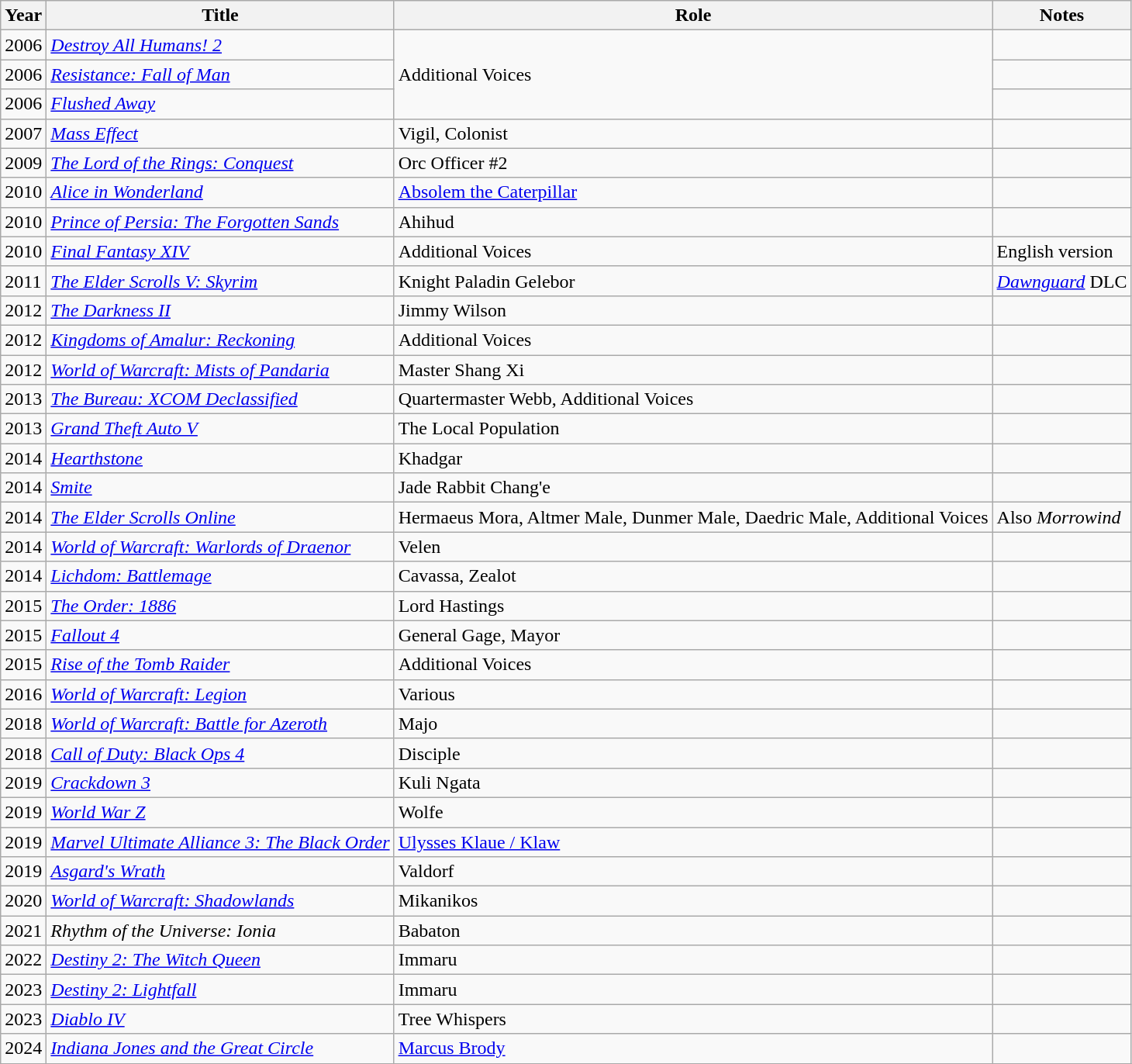<table class="wikitable sortable">
<tr>
<th>Year</th>
<th>Title</th>
<th>Role</th>
<th>Notes</th>
</tr>
<tr>
<td>2006</td>
<td><em><a href='#'>Destroy All Humans! 2</a></em></td>
<td rowspan="3">Additional Voices</td>
<td></td>
</tr>
<tr>
<td>2006</td>
<td><em><a href='#'>Resistance: Fall of Man</a></em></td>
<td></td>
</tr>
<tr>
<td>2006</td>
<td><em><a href='#'>Flushed Away</a></em></td>
<td></td>
</tr>
<tr>
<td>2007</td>
<td><em><a href='#'>Mass Effect</a></em></td>
<td>Vigil, Colonist</td>
<td></td>
</tr>
<tr>
<td>2009</td>
<td><em><a href='#'>The Lord of the Rings: Conquest</a></em></td>
<td>Orc Officer #2</td>
<td></td>
</tr>
<tr>
<td>2010</td>
<td><em><a href='#'>Alice in Wonderland</a></em></td>
<td><a href='#'>Absolem the Caterpillar</a></td>
<td></td>
</tr>
<tr>
<td>2010</td>
<td><em><a href='#'>Prince of Persia: The Forgotten Sands</a></em></td>
<td>Ahihud</td>
<td></td>
</tr>
<tr>
<td>2010</td>
<td><em><a href='#'>Final Fantasy XIV</a></em></td>
<td>Additional Voices</td>
<td>English version</td>
</tr>
<tr>
<td>2011</td>
<td><em><a href='#'>The Elder Scrolls V: Skyrim</a></em></td>
<td>Knight Paladin Gelebor</td>
<td><em><a href='#'>Dawnguard</a></em> DLC</td>
</tr>
<tr>
<td>2012</td>
<td><em><a href='#'>The Darkness II</a></em></td>
<td>Jimmy Wilson</td>
<td></td>
</tr>
<tr>
<td>2012</td>
<td><em><a href='#'>Kingdoms of Amalur: Reckoning</a></em></td>
<td>Additional Voices</td>
<td></td>
</tr>
<tr>
<td>2012</td>
<td><em><a href='#'>World of Warcraft: Mists of Pandaria</a></em></td>
<td>Master Shang Xi</td>
<td></td>
</tr>
<tr>
<td>2013</td>
<td><em><a href='#'>The Bureau: XCOM Declassified</a></em></td>
<td>Quartermaster Webb, Additional Voices</td>
<td></td>
</tr>
<tr>
<td>2013</td>
<td><em><a href='#'>Grand Theft Auto V</a></em></td>
<td>The Local Population</td>
<td></td>
</tr>
<tr>
<td>2014</td>
<td><em><a href='#'>Hearthstone</a></em></td>
<td>Khadgar</td>
<td></td>
</tr>
<tr>
<td>2014</td>
<td><em><a href='#'>Smite</a></em></td>
<td>Jade Rabbit Chang'e</td>
<td></td>
</tr>
<tr>
<td>2014</td>
<td><em><a href='#'>The Elder Scrolls Online</a></em></td>
<td>Hermaeus Mora, Altmer Male, Dunmer Male, Daedric Male, Additional Voices</td>
<td>Also <em>Morrowind</em></td>
</tr>
<tr>
<td>2014</td>
<td><em><a href='#'>World of Warcraft: Warlords of Draenor</a></em></td>
<td>Velen</td>
<td></td>
</tr>
<tr>
<td>2014</td>
<td><em><a href='#'>Lichdom: Battlemage</a></em></td>
<td>Cavassa, Zealot</td>
<td></td>
</tr>
<tr>
<td>2015</td>
<td><em><a href='#'>The Order: 1886</a></em></td>
<td>Lord Hastings</td>
<td></td>
</tr>
<tr>
<td>2015</td>
<td><em><a href='#'>Fallout 4</a></em></td>
<td>General Gage, Mayor</td>
<td></td>
</tr>
<tr>
<td>2015</td>
<td><em><a href='#'>Rise of the Tomb Raider</a></em></td>
<td>Additional Voices</td>
<td></td>
</tr>
<tr>
<td>2016</td>
<td><em><a href='#'>World of Warcraft: Legion</a></em></td>
<td>Various</td>
<td></td>
</tr>
<tr>
<td>2018</td>
<td><em><a href='#'>World of Warcraft: Battle for Azeroth</a></em></td>
<td>Majo</td>
<td></td>
</tr>
<tr>
<td>2018</td>
<td><em><a href='#'>Call of Duty: Black Ops 4</a></em></td>
<td>Disciple</td>
<td></td>
</tr>
<tr>
<td>2019</td>
<td><em><a href='#'>Crackdown 3</a></em></td>
<td>Kuli Ngata</td>
<td></td>
</tr>
<tr>
<td>2019</td>
<td><em><a href='#'>World War Z</a></em></td>
<td>Wolfe</td>
<td></td>
</tr>
<tr>
<td>2019</td>
<td><em><a href='#'>Marvel Ultimate Alliance 3: The Black Order</a></em></td>
<td><a href='#'>Ulysses Klaue / Klaw</a></td>
<td></td>
</tr>
<tr>
<td>2019</td>
<td><em><a href='#'>Asgard's Wrath</a></em></td>
<td>Valdorf</td>
<td></td>
</tr>
<tr>
<td>2020</td>
<td><em><a href='#'>World of Warcraft: Shadowlands</a></em></td>
<td>Mikanikos</td>
<td></td>
</tr>
<tr>
<td>2021</td>
<td><em>Rhythm of the Universe: Ionia</em></td>
<td>Babaton</td>
<td></td>
</tr>
<tr>
<td>2022</td>
<td><em><a href='#'>Destiny 2: The Witch Queen</a></em></td>
<td>Immaru</td>
<td></td>
</tr>
<tr>
<td>2023</td>
<td><em><a href='#'>Destiny 2: Lightfall</a></em></td>
<td>Immaru</td>
<td></td>
</tr>
<tr>
<td>2023</td>
<td><em><a href='#'>Diablo IV</a></em></td>
<td>Tree Whispers</td>
<td></td>
</tr>
<tr>
<td>2024</td>
<td><em><a href='#'>Indiana Jones and the Great Circle</a></em></td>
<td><a href='#'>Marcus Brody</a></td>
<td></td>
</tr>
<tr>
</tr>
</table>
